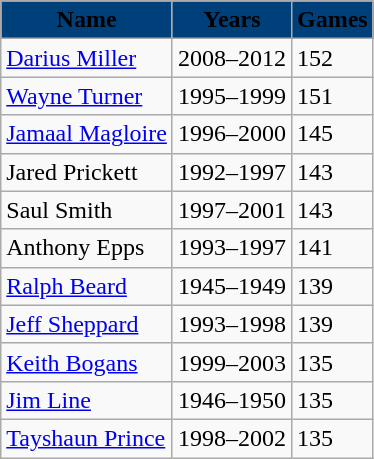<table class="wikitable">
<tr>
<th style="background:#00407a;"><span>Name</span></th>
<th style="background:#00407a;"><span>Years</span></th>
<th style="background:#00407a;"><span>Games</span></th>
</tr>
<tr>
<td><a href='#'>Darius Miller</a></td>
<td>2008–2012</td>
<td>152</td>
</tr>
<tr>
<td><a href='#'>Wayne Turner</a></td>
<td>1995–1999</td>
<td>151</td>
</tr>
<tr>
<td><a href='#'>Jamaal Magloire</a></td>
<td>1996–2000</td>
<td>145</td>
</tr>
<tr>
<td>Jared Prickett</td>
<td>1992–1997</td>
<td>143</td>
</tr>
<tr>
<td>Saul Smith</td>
<td>1997–2001</td>
<td>143</td>
</tr>
<tr>
<td>Anthony Epps</td>
<td>1993–1997</td>
<td>141</td>
</tr>
<tr>
<td><a href='#'>Ralph Beard</a></td>
<td>1945–1949</td>
<td>139</td>
</tr>
<tr>
<td><a href='#'>Jeff Sheppard</a></td>
<td>1993–1998</td>
<td>139</td>
</tr>
<tr>
<td><a href='#'>Keith Bogans</a></td>
<td>1999–2003</td>
<td>135</td>
</tr>
<tr>
<td><a href='#'>Jim Line</a></td>
<td>1946–1950</td>
<td>135</td>
</tr>
<tr>
<td><a href='#'>Tayshaun Prince</a></td>
<td>1998–2002</td>
<td>135</td>
</tr>
</table>
